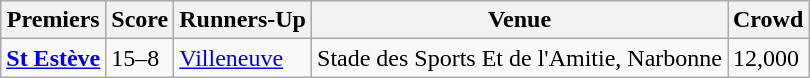<table class="wikitable">
<tr>
<th>Premiers</th>
<th>Score</th>
<th>Runners-Up</th>
<th>Venue</th>
<th>Crowd</th>
</tr>
<tr>
<td> <strong><a href='#'>St Estève</a></strong></td>
<td>15–8</td>
<td> <a href='#'>Villeneuve</a></td>
<td>Stade des Sports Et de l'Amitie, Narbonne</td>
<td>12,000</td>
</tr>
</table>
